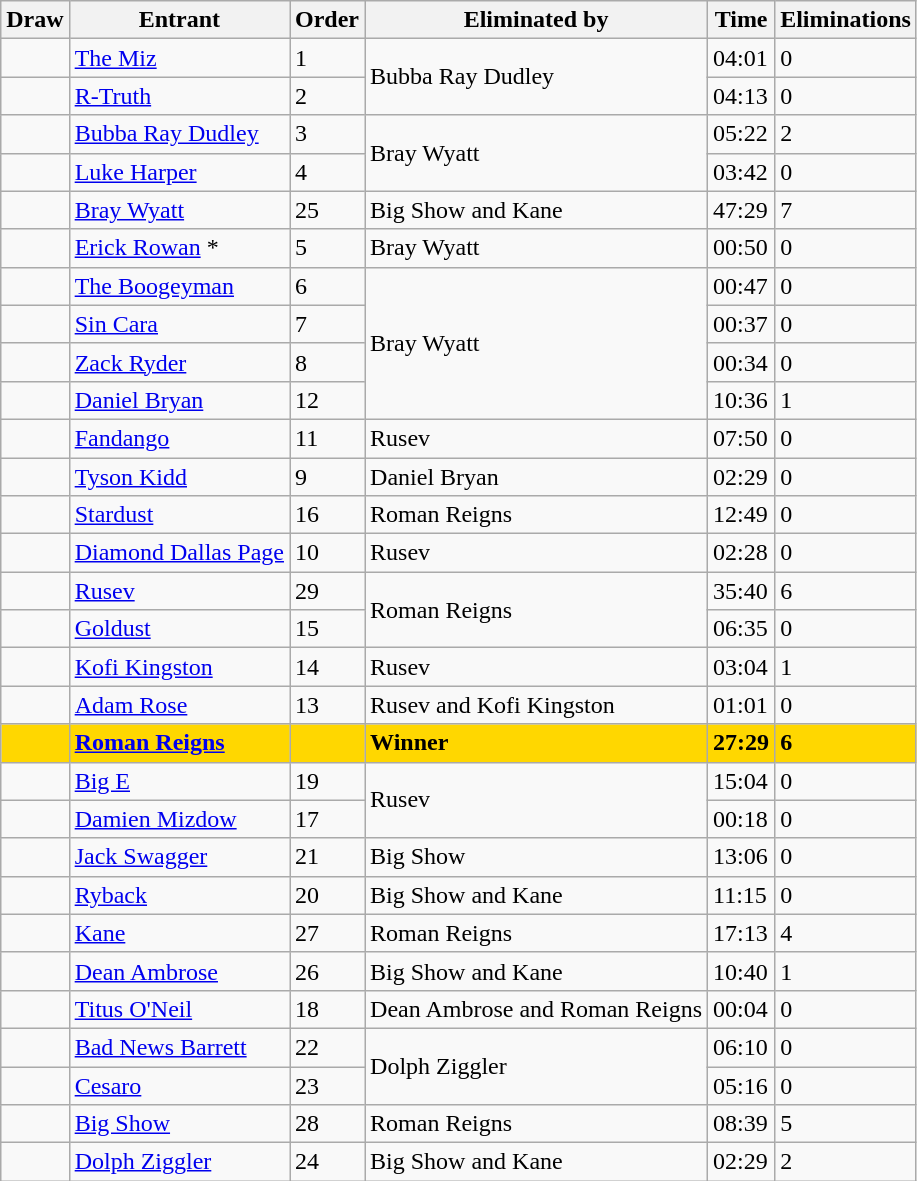<table class="wikitable sortable">
<tr>
<th>Draw</th>
<th>Entrant</th>
<th>Order</th>
<th>Eliminated by</th>
<th>Time</th>
<th>Eliminations</th>
</tr>
<tr>
<td></td>
<td><a href='#'>The Miz</a></td>
<td>1</td>
<td rowspan="2">Bubba Ray Dudley</td>
<td>04:01</td>
<td>0</td>
</tr>
<tr>
<td></td>
<td><a href='#'>R-Truth</a></td>
<td>2</td>
<td>04:13</td>
<td>0</td>
</tr>
<tr>
<td></td>
<td><a href='#'>Bubba Ray Dudley</a></td>
<td>3</td>
<td rowspan="2">Bray Wyatt</td>
<td>05:22</td>
<td>2</td>
</tr>
<tr>
<td></td>
<td><a href='#'>Luke Harper</a></td>
<td>4</td>
<td>03:42</td>
<td>0</td>
</tr>
<tr>
<td></td>
<td><a href='#'>Bray Wyatt</a></td>
<td>25</td>
<td>Big Show and Kane</td>
<td>47:29</td>
<td>7</td>
</tr>
<tr>
<td></td>
<td><a href='#'>Erick Rowan</a> *</td>
<td>5</td>
<td>Bray Wyatt</td>
<td>00:50</td>
<td>0</td>
</tr>
<tr>
<td></td>
<td><a href='#'>The Boogeyman</a></td>
<td>6</td>
<td rowspan="4">Bray Wyatt</td>
<td>00:47</td>
<td>0</td>
</tr>
<tr>
<td></td>
<td><a href='#'>Sin Cara</a></td>
<td>7</td>
<td>00:37</td>
<td>0</td>
</tr>
<tr>
<td></td>
<td><a href='#'>Zack Ryder</a></td>
<td>8</td>
<td>00:34</td>
<td>0</td>
</tr>
<tr>
<td></td>
<td><a href='#'>Daniel Bryan</a></td>
<td>12</td>
<td>10:36</td>
<td>1</td>
</tr>
<tr>
<td></td>
<td><a href='#'>Fandango</a></td>
<td>11</td>
<td>Rusev</td>
<td>07:50</td>
<td>0</td>
</tr>
<tr>
<td></td>
<td><a href='#'>Tyson Kidd</a></td>
<td>9</td>
<td>Daniel Bryan</td>
<td>02:29</td>
<td>0</td>
</tr>
<tr>
<td></td>
<td><a href='#'>Stardust</a></td>
<td>16</td>
<td>Roman Reigns</td>
<td>12:49</td>
<td>0</td>
</tr>
<tr>
<td></td>
<td><a href='#'>Diamond Dallas Page</a></td>
<td>10</td>
<td>Rusev</td>
<td>02:28</td>
<td>0</td>
</tr>
<tr>
<td></td>
<td><a href='#'>Rusev</a></td>
<td>29</td>
<td rowspan="2">Roman Reigns</td>
<td>35:40</td>
<td>6</td>
</tr>
<tr>
<td></td>
<td><a href='#'>Goldust</a></td>
<td>15</td>
<td>06:35</td>
<td>0</td>
</tr>
<tr>
<td></td>
<td><a href='#'>Kofi Kingston</a></td>
<td>14</td>
<td>Rusev</td>
<td>03:04</td>
<td>1</td>
</tr>
<tr>
<td></td>
<td><a href='#'>Adam Rose</a></td>
<td>13</td>
<td>Rusev and Kofi Kingston</td>
<td>01:01</td>
<td>0</td>
</tr>
<tr style="background:gold;">
<td></td>
<td><strong><a href='#'>Roman Reigns</a></strong></td>
<td></td>
<td><strong>Winner</strong></td>
<td><strong>27:29</strong></td>
<td><strong>6</strong></td>
</tr>
<tr>
<td></td>
<td><a href='#'>Big E</a></td>
<td>19</td>
<td rowspan="2">Rusev</td>
<td>15:04</td>
<td>0</td>
</tr>
<tr>
<td></td>
<td><a href='#'>Damien Mizdow</a></td>
<td>17</td>
<td>00:18</td>
<td>0</td>
</tr>
<tr>
<td></td>
<td><a href='#'>Jack Swagger</a></td>
<td>21</td>
<td>Big Show</td>
<td>13:06</td>
<td>0</td>
</tr>
<tr>
<td></td>
<td><a href='#'>Ryback</a></td>
<td>20</td>
<td>Big Show and Kane</td>
<td>11:15</td>
<td>0</td>
</tr>
<tr>
<td></td>
<td><a href='#'>Kane</a></td>
<td>27</td>
<td>Roman Reigns</td>
<td>17:13</td>
<td>4</td>
</tr>
<tr>
<td></td>
<td><a href='#'>Dean Ambrose</a></td>
<td>26</td>
<td>Big Show and Kane</td>
<td>10:40</td>
<td>1</td>
</tr>
<tr>
<td></td>
<td><a href='#'>Titus O'Neil</a></td>
<td>18</td>
<td>Dean Ambrose and Roman Reigns</td>
<td>00:04</td>
<td>0</td>
</tr>
<tr>
<td></td>
<td><a href='#'>Bad News Barrett</a></td>
<td>22</td>
<td rowspan="2">Dolph Ziggler</td>
<td>06:10</td>
<td>0</td>
</tr>
<tr>
<td></td>
<td><a href='#'>Cesaro</a></td>
<td>23</td>
<td>05:16</td>
<td>0</td>
</tr>
<tr>
<td></td>
<td><a href='#'>Big Show</a></td>
<td>28</td>
<td>Roman Reigns</td>
<td>08:39</td>
<td>5</td>
</tr>
<tr>
<td></td>
<td><a href='#'>Dolph Ziggler</a></td>
<td>24</td>
<td>Big Show and Kane</td>
<td>02:29</td>
<td>2</td>
</tr>
</table>
